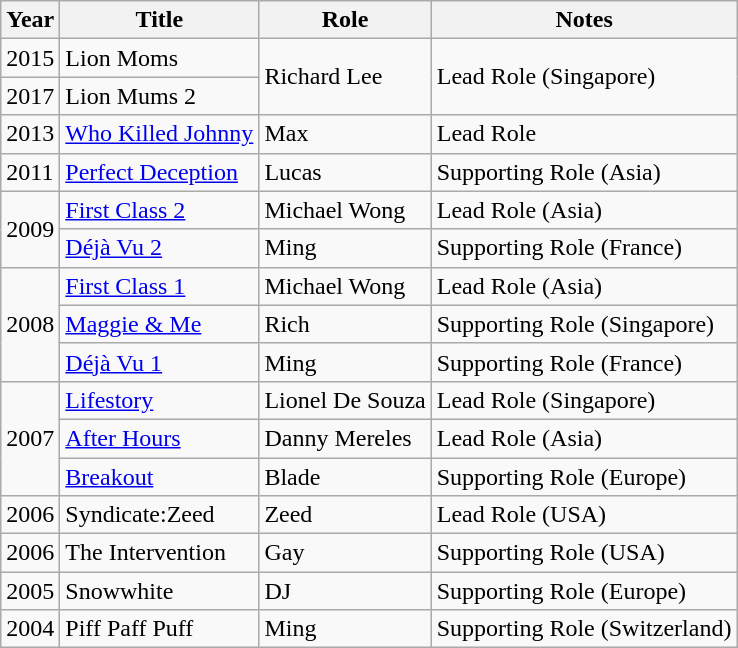<table class="wikitable">
<tr>
<th><strong>Year</strong></th>
<th><strong>Title</strong></th>
<th><strong>Role</strong></th>
<th><strong>Notes</strong></th>
</tr>
<tr>
<td>2015</td>
<td>Lion Moms</td>
<td rowspan="2">Richard Lee</td>
<td rowspan="2">Lead Role (Singapore)</td>
</tr>
<tr>
<td>2017</td>
<td>Lion Mums 2</td>
</tr>
<tr>
<td>2013</td>
<td><a href='#'>Who Killed Johnny</a></td>
<td>Max</td>
<td>Lead Role</td>
</tr>
<tr>
<td>2011</td>
<td><a href='#'>Perfect Deception</a></td>
<td>Lucas</td>
<td>Supporting Role (Asia)</td>
</tr>
<tr>
<td rowspan="2">2009</td>
<td><a href='#'>First Class 2</a></td>
<td>Michael Wong</td>
<td>Lead Role (Asia)</td>
</tr>
<tr>
<td><a href='#'>Déjà Vu 2</a></td>
<td>Ming</td>
<td>Supporting Role (France)</td>
</tr>
<tr>
<td rowspan="3">2008</td>
<td><a href='#'>First Class 1</a></td>
<td>Michael Wong</td>
<td>Lead Role (Asia)</td>
</tr>
<tr>
<td><a href='#'>Maggie & Me</a></td>
<td>Rich</td>
<td>Supporting Role (Singapore)</td>
</tr>
<tr>
<td><a href='#'>Déjà Vu 1</a></td>
<td>Ming</td>
<td>Supporting Role (France)</td>
</tr>
<tr>
<td rowspan="3">2007</td>
<td><a href='#'>Lifestory</a></td>
<td>Lionel De Souza</td>
<td>Lead Role (Singapore)</td>
</tr>
<tr>
<td><a href='#'>After Hours</a></td>
<td>Danny Mereles</td>
<td>Lead Role (Asia)</td>
</tr>
<tr>
<td><a href='#'>Breakout</a></td>
<td>Blade</td>
<td>Supporting Role (Europe)</td>
</tr>
<tr>
<td>2006</td>
<td>Syndicate:Zeed</td>
<td>Zeed</td>
<td>Lead Role (USA)</td>
</tr>
<tr>
<td>2006</td>
<td>The Intervention</td>
<td>Gay</td>
<td>Supporting Role (USA)</td>
</tr>
<tr>
<td>2005</td>
<td>Snowwhite</td>
<td>DJ</td>
<td>Supporting Role (Europe)</td>
</tr>
<tr>
<td>2004</td>
<td>Piff Paff Puff</td>
<td>Ming</td>
<td>Supporting Role (Switzerland)</td>
</tr>
</table>
